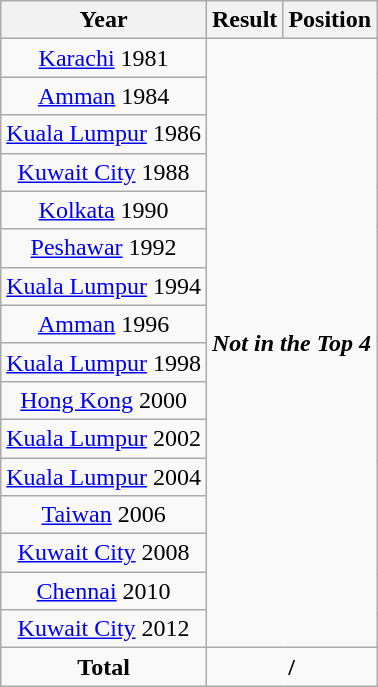<table class="wikitable" style="text-align: center;">
<tr>
<th>Year</th>
<th>Result</th>
<th>Position</th>
</tr>
<tr>
<td> <a href='#'>Karachi</a> 1981</td>
<td rowspan="16" colspan="2" align="center"><strong><em>Not in the Top 4</em></strong></td>
</tr>
<tr>
<td> <a href='#'>Amman</a> 1984</td>
</tr>
<tr>
<td> <a href='#'>Kuala Lumpur</a> 1986</td>
</tr>
<tr>
<td> <a href='#'>Kuwait City</a> 1988</td>
</tr>
<tr>
<td> <a href='#'>Kolkata</a> 1990</td>
</tr>
<tr>
<td> <a href='#'>Peshawar</a> 1992</td>
</tr>
<tr>
<td> <a href='#'>Kuala Lumpur</a> 1994</td>
</tr>
<tr>
<td> <a href='#'>Amman</a> 1996</td>
</tr>
<tr>
<td> <a href='#'>Kuala Lumpur</a> 1998</td>
</tr>
<tr>
<td> <a href='#'>Hong Kong</a> 2000</td>
</tr>
<tr>
<td> <a href='#'>Kuala Lumpur</a> 2002</td>
</tr>
<tr>
<td> <a href='#'>Kuala Lumpur</a> 2004</td>
</tr>
<tr>
<td> <a href='#'>Taiwan</a> 2006</td>
</tr>
<tr>
<td> <a href='#'>Kuwait City</a> 2008</td>
</tr>
<tr>
<td> <a href='#'>Chennai</a> 2010</td>
</tr>
<tr>
<td> <a href='#'>Kuwait City</a> 2012</td>
</tr>
<tr>
<td><strong>Total</strong></td>
<td rowspan="1" colspan="2" align="center"><strong>/</strong></td>
</tr>
</table>
